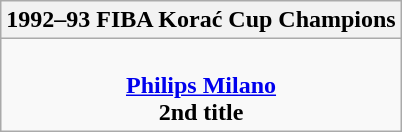<table class=wikitable style="text-align:center; margin:auto">
<tr>
<th>1992–93 FIBA Korać Cup Champions</th>
</tr>
<tr>
<td><br> <strong><a href='#'>Philips Milano</a></strong> <br> <strong>2nd title</strong></td>
</tr>
</table>
